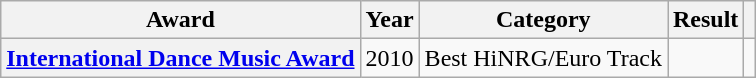<table class="wikitable sortable plainrowheaders">
<tr>
<th scope="col">Award</th>
<th scope="col">Year</th>
<th scope="col">Category</th>
<th scope="col">Result</th>
<th scope="col"></th>
</tr>
<tr>
<th scope="row"><a href='#'>International Dance Music Award</a></th>
<td align="center">2010</td>
<td>Best HiNRG/Euro Track</td>
<td></td>
<td align="center"></td>
</tr>
</table>
